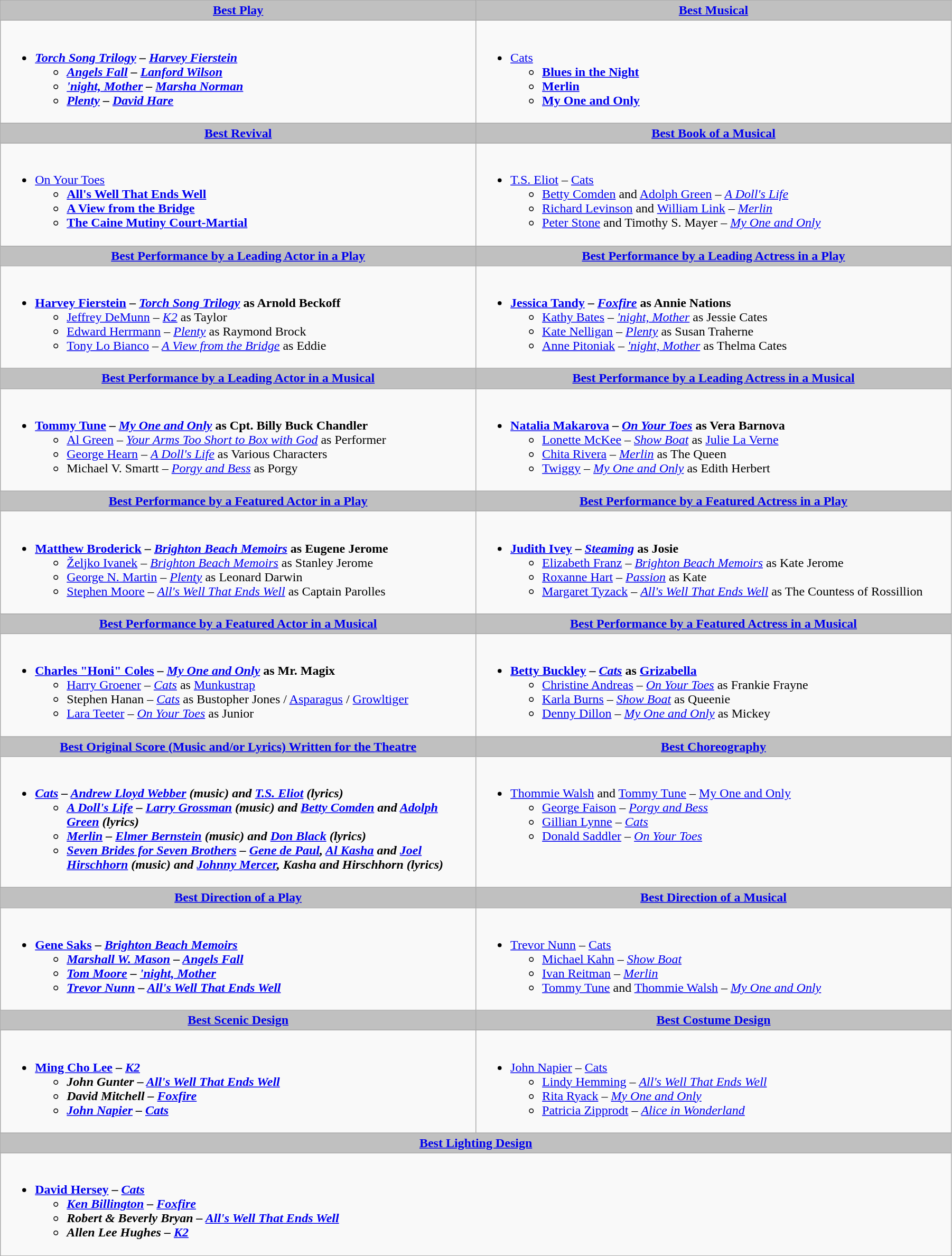<table class="wikitable" style="width:95%;">
<tr>
<th ! style="background:silver; width:50%;"><a href='#'>Best Play</a></th>
<th ! style="background:silver; width:50%;"><a href='#'>Best Musical</a></th>
</tr>
<tr>
<td valign="top"><br><ul><li><strong><em><a href='#'>Torch Song Trilogy</a><em> – <a href='#'>Harvey Fierstein</a><strong><ul><li></em><a href='#'>Angels Fall</a><em> – <a href='#'>Lanford Wilson</a></li><li></em><a href='#'>'night, Mother</a><em> – <a href='#'>Marsha Norman</a></li><li></em><a href='#'>Plenty</a><em> – <a href='#'>David Hare</a></li></ul></li></ul></td>
<td valign="top"><br><ul><li></em></strong><a href='#'>Cats</a><strong><em><ul><li></em><a href='#'>Blues in the Night</a><em></li><li></em><a href='#'>Merlin</a><em></li><li></em><a href='#'>My One and Only</a><em></li></ul></li></ul></td>
</tr>
<tr>
<th ! style="background:silver; width=;"50%"><a href='#'>Best Revival</a></th>
<th ! style="background:silver; width=;"50%"><a href='#'>Best Book of a Musical</a></th>
</tr>
<tr>
<td valign="top"><br><ul><li></em></strong><a href='#'>On Your Toes</a><strong><em><ul><li></em><a href='#'>All's Well That Ends Well</a><em></li><li></em><a href='#'>A View from the Bridge</a><em></li><li></em><a href='#'>The Caine Mutiny Court-Martial</a><em></li></ul></li></ul></td>
<td valign="top"><br><ul><li></strong><a href='#'>T.S. Eliot</a> – </em><a href='#'>Cats</a></em></strong><ul><li><a href='#'>Betty Comden</a> and <a href='#'>Adolph Green</a> – <em><a href='#'>A Doll's Life</a></em></li><li><a href='#'>Richard Levinson</a> and <a href='#'>William Link</a> – <em><a href='#'>Merlin</a></em></li><li><a href='#'>Peter Stone</a> and Timothy S. Mayer – <em><a href='#'>My One and Only</a></em></li></ul></li></ul></td>
</tr>
<tr>
<th ! style="background:silver; width=;"50%"><a href='#'>Best Performance by a Leading Actor in a Play</a></th>
<th ! style="background:silver; width=;"50%"><a href='#'>Best Performance by a Leading Actress in a Play</a></th>
</tr>
<tr>
<td valign="top"><br><ul><li><strong><a href='#'>Harvey Fierstein</a> – <em><a href='#'>Torch Song Trilogy</a></em> as Arnold Beckoff</strong><ul><li><a href='#'>Jeffrey DeMunn</a> – <em><a href='#'>K2</a></em> as Taylor</li><li><a href='#'>Edward Herrmann</a> – <em><a href='#'>Plenty</a></em> as Raymond Brock</li><li><a href='#'>Tony Lo Bianco</a> – <em><a href='#'>A View from the Bridge</a></em> as Eddie</li></ul></li></ul></td>
<td valign="top"><br><ul><li><strong><a href='#'>Jessica Tandy</a> – <em><a href='#'>Foxfire</a></em> as Annie Nations</strong><ul><li><a href='#'>Kathy Bates</a> – <em><a href='#'>'night, Mother</a></em> as Jessie Cates</li><li><a href='#'>Kate Nelligan</a> – <em><a href='#'>Plenty</a></em> as Susan Traherne</li><li><a href='#'>Anne Pitoniak</a> – <em><a href='#'>'night, Mother</a></em> as Thelma Cates</li></ul></li></ul></td>
</tr>
<tr>
<th ! style="background:silver; width=;"50%"><a href='#'>Best Performance by a Leading Actor in a Musical</a></th>
<th ! style="background:silver; width=;"50%"><a href='#'>Best Performance by a Leading Actress in a Musical</a></th>
</tr>
<tr>
<td valign="top"><br><ul><li><strong><a href='#'>Tommy Tune</a> – <em><a href='#'>My One and Only</a></em> as Cpt. Billy Buck Chandler</strong><ul><li><a href='#'>Al Green</a> – <em><a href='#'>Your Arms Too Short to Box with God</a></em> as Performer</li><li><a href='#'>George Hearn</a> – <em><a href='#'>A Doll's Life</a></em> as Various Characters</li><li>Michael V. Smartt – <em><a href='#'>Porgy and Bess</a></em> as Porgy</li></ul></li></ul></td>
<td valign="top"><br><ul><li><strong><a href='#'>Natalia Makarova</a> – <em><a href='#'>On Your Toes</a></em> as Vera Barnova</strong><ul><li><a href='#'>Lonette McKee</a> – <em><a href='#'>Show Boat</a></em> as <a href='#'>Julie La Verne</a></li><li><a href='#'>Chita Rivera</a> – <em><a href='#'>Merlin</a></em> as The Queen</li><li><a href='#'>Twiggy</a> – <em><a href='#'>My One and Only</a></em> as Edith Herbert</li></ul></li></ul></td>
</tr>
<tr>
<th ! style="background:silver; width=;"50%"><a href='#'>Best Performance by a Featured Actor in a Play</a></th>
<th ! style="background:silver; width=;"50%"><a href='#'>Best Performance by a Featured Actress in a Play</a></th>
</tr>
<tr>
<td valign="top"><br><ul><li><strong><a href='#'>Matthew Broderick</a> – <em><a href='#'>Brighton Beach Memoirs</a></em> as Eugene Jerome</strong><ul><li><a href='#'>Željko Ivanek</a> – <em><a href='#'>Brighton Beach Memoirs</a></em> as Stanley Jerome</li><li><a href='#'>George N. Martin</a> – <em><a href='#'>Plenty</a></em> as Leonard Darwin</li><li><a href='#'>Stephen Moore</a> – <em><a href='#'>All's Well That Ends Well</a></em> as Captain Parolles</li></ul></li></ul></td>
<td valign="top"><br><ul><li><strong><a href='#'>Judith Ivey</a> – <em><a href='#'>Steaming</a></em> as Josie</strong><ul><li><a href='#'>Elizabeth Franz</a> – <em><a href='#'>Brighton Beach Memoirs</a></em> as Kate Jerome</li><li><a href='#'>Roxanne Hart</a> – <em><a href='#'>Passion</a></em> as Kate</li><li><a href='#'>Margaret Tyzack</a> – <em><a href='#'>All's Well That Ends Well</a></em> as The Countess of Rossillion</li></ul></li></ul></td>
</tr>
<tr>
<th ! style="background:silver; width=;"50%"><a href='#'>Best Performance by a Featured Actor in a Musical</a></th>
<th ! style="background:silver; width=;"50%"><a href='#'>Best Performance by a Featured Actress in a Musical</a></th>
</tr>
<tr>
<td valign="top"><br><ul><li><strong><a href='#'>Charles "Honi" Coles</a> – <em><a href='#'>My One and Only</a></em> as Mr. Magix</strong><ul><li><a href='#'>Harry Groener</a> – <em><a href='#'>Cats</a></em> as <a href='#'>Munkustrap</a></li><li>Stephen Hanan – <em><a href='#'>Cats</a></em> as Bustopher Jones / <a href='#'>Asparagus</a> / <a href='#'>Growltiger</a></li><li><a href='#'>Lara Teeter</a> – <em><a href='#'>On Your Toes</a></em> as Junior</li></ul></li></ul></td>
<td valign="top"><br><ul><li><strong><a href='#'>Betty Buckley</a> – <em><a href='#'>Cats</a></em> as <a href='#'>Grizabella</a></strong><ul><li><a href='#'>Christine Andreas</a> – <em><a href='#'>On Your Toes</a></em> as Frankie Frayne</li><li><a href='#'>Karla Burns</a> – <em><a href='#'>Show Boat</a></em> as Queenie</li><li><a href='#'>Denny Dillon</a> – <em><a href='#'>My One and Only</a></em> as Mickey</li></ul></li></ul></td>
</tr>
<tr>
<th ! style="background:silver; width=;"50%"><a href='#'>Best Original Score (Music and/or Lyrics) Written for the Theatre</a></th>
<th ! style="background:silver; width=;"50%"><a href='#'>Best Choreography</a></th>
</tr>
<tr>
<td valign="top"><br><ul><li><strong><em><a href='#'>Cats</a><em> – <a href='#'>Andrew Lloyd Webber</a> (music) and <a href='#'>T.S. Eliot</a> (lyrics)<strong><ul><li></em><a href='#'>A Doll's Life</a><em> – <a href='#'>Larry Grossman</a> (music) and <a href='#'>Betty Comden</a> and <a href='#'>Adolph Green</a> (lyrics)</li><li></em><a href='#'>Merlin</a><em> – <a href='#'>Elmer Bernstein</a> (music) and <a href='#'>Don Black</a> (lyrics)</li><li></em><a href='#'>Seven Brides for Seven Brothers</a><em> – <a href='#'>Gene de Paul</a>, <a href='#'>Al Kasha</a> and <a href='#'>Joel Hirschhorn</a> (music) and <a href='#'>Johnny Mercer</a>, Kasha and Hirschhorn (lyrics)</li></ul></li></ul></td>
<td valign="top"><br><ul><li></strong><a href='#'>Thommie Walsh</a> and <a href='#'>Tommy Tune</a> – </em><a href='#'>My One and Only</a></em></strong><ul><li><a href='#'>George Faison</a> – <em><a href='#'>Porgy and Bess</a></em></li><li><a href='#'>Gillian Lynne</a> – <em><a href='#'>Cats</a></em></li><li><a href='#'>Donald Saddler</a> – <em><a href='#'>On Your Toes</a></em></li></ul></li></ul></td>
</tr>
<tr>
<th ! style="background:silver; width=;"50%"><a href='#'>Best Direction of a Play</a></th>
<th ! style="background:silver; width=;"50%"><a href='#'>Best Direction of a Musical</a></th>
</tr>
<tr>
<td valign="top"><br><ul><li><strong><a href='#'>Gene Saks</a> – <em><a href='#'>Brighton Beach Memoirs</a><strong><em><ul><li><a href='#'>Marshall W. Mason</a> – </em><a href='#'>Angels Fall</a><em></li><li><a href='#'>Tom Moore</a> – </em><a href='#'>'night, Mother</a><em></li><li><a href='#'>Trevor Nunn</a> – </em><a href='#'>All's Well That Ends Well</a><em></li></ul></li></ul></td>
<td valign="top"><br><ul><li></strong><a href='#'>Trevor Nunn</a> – </em><a href='#'>Cats</a></em></strong><ul><li><a href='#'>Michael Kahn</a> – <em><a href='#'>Show Boat</a></em></li><li><a href='#'>Ivan Reitman</a> – <em><a href='#'>Merlin</a></em></li><li><a href='#'>Tommy Tune</a> and <a href='#'>Thommie Walsh</a> – <em><a href='#'>My One and Only</a></em></li></ul></li></ul></td>
</tr>
<tr>
<th ! style="background:silver; width=;"50%"><a href='#'>Best Scenic Design</a></th>
<th ! style="background:silver; width=;"50%"><a href='#'>Best Costume Design</a></th>
</tr>
<tr>
<td valign="top"><br><ul><li><strong><a href='#'>Ming Cho Lee</a> – <em><a href='#'>K2</a><strong><em><ul><li>John Gunter – </em><a href='#'>All's Well That Ends Well</a><em></li><li>David Mitchell – </em><a href='#'>Foxfire</a><em></li><li><a href='#'>John Napier</a> – </em><a href='#'>Cats</a><em></li></ul></li></ul></td>
<td valign="top"><br><ul><li></strong><a href='#'>John Napier</a> – </em><a href='#'>Cats</a></em></strong><ul><li><a href='#'>Lindy Hemming</a> – <em><a href='#'>All's Well That Ends Well</a></em></li><li><a href='#'>Rita Ryack</a> – <em><a href='#'>My One and Only</a></em></li><li><a href='#'>Patricia Zipprodt</a> – <em><a href='#'>Alice in Wonderland</a></em></li></ul></li></ul></td>
</tr>
<tr>
<th ! colspan="2" style="background:silver; width=;"50%"><a href='#'>Best Lighting Design</a></th>
</tr>
<tr>
<td colspan="2" valign="top"><br><ul><li><strong><a href='#'>David Hersey</a> – <em><a href='#'>Cats</a><strong><em><ul><li><a href='#'>Ken Billington</a> – </em><a href='#'>Foxfire</a><em></li><li>Robert & Beverly Bryan – </em><a href='#'>All's Well That Ends Well</a><em></li><li>Allen Lee Hughes – </em><a href='#'>K2</a><em></li></ul></li></ul></td>
</tr>
</table>
